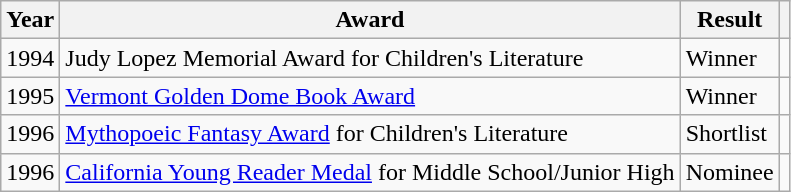<table class="wikitable">
<tr>
<th>Year</th>
<th>Award</th>
<th>Result</th>
<th></th>
</tr>
<tr>
<td>1994</td>
<td>Judy Lopez Memorial Award for Children's Literature</td>
<td>Winner</td>
<td></td>
</tr>
<tr>
<td>1995</td>
<td><a href='#'>Vermont Golden Dome Book Award</a></td>
<td>Winner</td>
<td></td>
</tr>
<tr>
<td>1996</td>
<td><a href='#'>Mythopoeic Fantasy Award</a> for Children's Literature</td>
<td>Shortlist</td>
<td></td>
</tr>
<tr>
<td>1996</td>
<td><a href='#'>California Young Reader Medal</a> for Middle School/Junior High</td>
<td>Nominee</td>
<td></td>
</tr>
</table>
